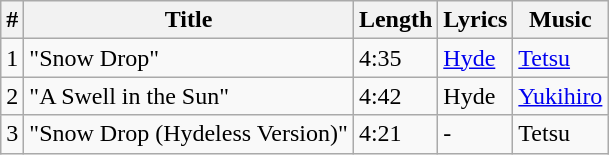<table class="wikitable">
<tr>
<th>#</th>
<th>Title</th>
<th>Length</th>
<th>Lyrics</th>
<th>Music</th>
</tr>
<tr>
<td>1</td>
<td>"Snow Drop"</td>
<td>4:35</td>
<td><a href='#'>Hyde</a></td>
<td><a href='#'>Tetsu</a></td>
</tr>
<tr>
<td>2</td>
<td>"A Swell in the Sun"</td>
<td>4:42</td>
<td>Hyde</td>
<td><a href='#'>Yukihiro</a></td>
</tr>
<tr>
<td>3</td>
<td>"Snow Drop (Hydeless Version)"</td>
<td>4:21</td>
<td>‐</td>
<td>Tetsu</td>
</tr>
</table>
